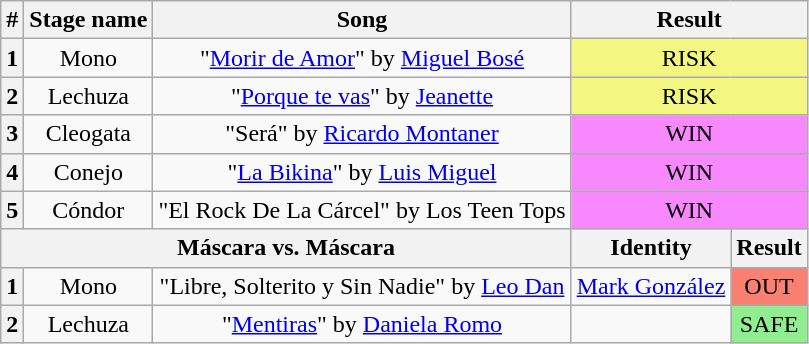<table class="wikitable plainrowheaders" style="text-align: center;">
<tr>
<th>#</th>
<th>Stage name</th>
<th>Song</th>
<th colspan=2>Result</th>
</tr>
<tr>
<th>1</th>
<td>Mono</td>
<td>"<a href='#'>Morir de Amor</a>" by <a href='#'>Miguel Bosé</a></td>
<td colspan=2 bgcolor=#F3F781>RISK</td>
</tr>
<tr>
<th>2</th>
<td>Lechuza</td>
<td>"<a href='#'>Porque te vas</a>" by <a href='#'>Jeanette</a></td>
<td colspan=2 bgcolor=#F3F781>RISK</td>
</tr>
<tr>
<th>3</th>
<td>Cleogata</td>
<td>"Será" by <a href='#'>Ricardo Montaner</a></td>
<td colspan=2 bgcolor=#F888FD>WIN</td>
</tr>
<tr>
<th>4</th>
<td>Conejo</td>
<td>"<a href='#'>La Bikina</a>" by <a href='#'>Luis Miguel</a></td>
<td colspan=2 bgcolor=#F888FD>WIN</td>
</tr>
<tr>
<th>5</th>
<td>Cóndor</td>
<td>"El Rock De La Cárcel" by Los Teen Tops</td>
<td colspan=2 bgcolor=#F888FD>WIN</td>
</tr>
<tr>
<th colspan="3">Máscara vs. Máscara</th>
<th>Identity</th>
<th>Result</th>
</tr>
<tr>
<th>1</th>
<td>Mono</td>
<td>"Libre, Solterito y Sin Nadie" by <a href='#'>Leo Dan</a></td>
<td><a href='#'>Mark González</a></td>
<td bgcolor=salmon>OUT</td>
</tr>
<tr>
<th>2</th>
<td>Lechuza</td>
<td>"<a href='#'>Mentiras</a>" by <a href='#'>Daniela Romo</a></td>
<td></td>
<td bgcolor=lightgreen>SAFE</td>
</tr>
</table>
